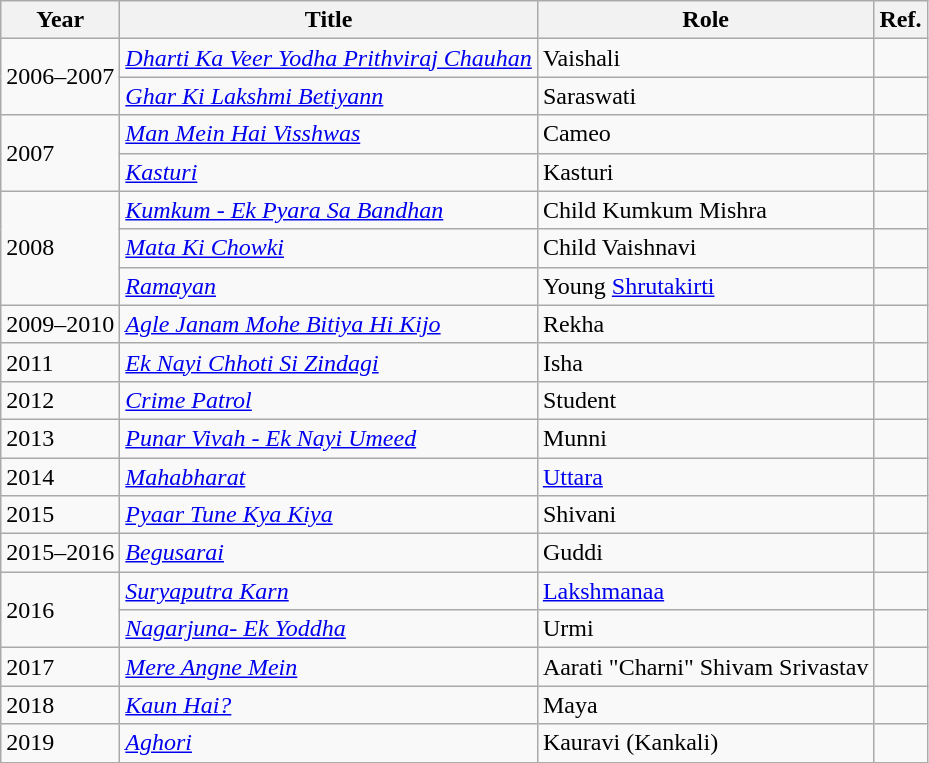<table class="wikitable sortable">
<tr>
<th>Year</th>
<th>Title</th>
<th>Role</th>
<th>Ref.</th>
</tr>
<tr>
<td rowspan="2">2006–2007</td>
<td><em><a href='#'>Dharti Ka Veer Yodha Prithviraj Chauhan</a></em></td>
<td>Vaishali</td>
<td></td>
</tr>
<tr>
<td><em><a href='#'>Ghar Ki Lakshmi Betiyann</a></em></td>
<td>Saraswati</td>
<td></td>
</tr>
<tr>
<td rowspan="2">2007</td>
<td><em><a href='#'>Man Mein Hai Visshwas</a></em></td>
<td>Cameo</td>
<td></td>
</tr>
<tr>
<td><em><a href='#'>Kasturi</a></em></td>
<td>Kasturi</td>
<td></td>
</tr>
<tr>
<td rowspan="3">2008</td>
<td><em><a href='#'>Kumkum - Ek Pyara Sa Bandhan</a></em></td>
<td>Child Kumkum Mishra</td>
<td></td>
</tr>
<tr>
<td><em><a href='#'>Mata Ki Chowki</a></em></td>
<td>Child Vaishnavi</td>
<td></td>
</tr>
<tr>
<td><a href='#'><em>Ramayan</em></a></td>
<td>Young <a href='#'>Shrutakirti</a></td>
<td></td>
</tr>
<tr>
<td rowspan="1">2009–2010</td>
<td><em><a href='#'>Agle Janam Mohe Bitiya Hi Kijo</a></em></td>
<td>Rekha</td>
<td></td>
</tr>
<tr>
<td rowspan="1">2011</td>
<td><em><a href='#'>Ek Nayi Chhoti Si Zindagi</a></em></td>
<td>Isha</td>
<td></td>
</tr>
<tr>
<td rowspan="1">2012</td>
<td><em><a href='#'>Crime Patrol</a></em></td>
<td>Student</td>
<td></td>
</tr>
<tr>
<td rowspan="1">2013</td>
<td><em><a href='#'>Punar Vivah - Ek Nayi Umeed</a></em></td>
<td>Munni</td>
<td></td>
</tr>
<tr>
<td rowspan="1">2014</td>
<td><em><a href='#'>Mahabharat</a></em></td>
<td><a href='#'>Uttara</a></td>
<td></td>
</tr>
<tr>
<td>2015</td>
<td><em><a href='#'>Pyaar Tune Kya Kiya</a></em></td>
<td>Shivani</td>
<td></td>
</tr>
<tr>
<td>2015–2016</td>
<td><em><a href='#'>Begusarai</a></em></td>
<td>Guddi</td>
<td></td>
</tr>
<tr>
<td rowspan="2">2016</td>
<td><em><a href='#'>Suryaputra Karn</a></em></td>
<td><a href='#'>Lakshmanaa</a></td>
<td></td>
</tr>
<tr>
<td><em><a href='#'>Nagarjuna- Ek Yoddha</a></em></td>
<td>Urmi</td>
<td></td>
</tr>
<tr>
<td>2017</td>
<td><em><a href='#'>Mere Angne Mein</a></em></td>
<td>Aarati "Charni" Shivam Srivastav</td>
<td></td>
</tr>
<tr>
<td>2018</td>
<td><em><a href='#'>Kaun Hai?</a></em></td>
<td>Maya</td>
<td></td>
</tr>
<tr>
<td>2019</td>
<td><em><a href='#'>Aghori</a></em></td>
<td>Kauravi (Kankali)</td>
<td></td>
</tr>
</table>
